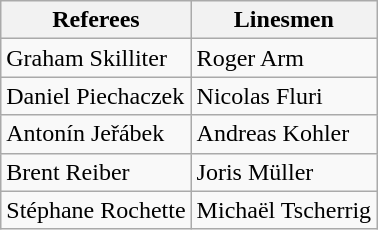<table class="wikitable">
<tr>
<th>Referees</th>
<th>Linesmen</th>
</tr>
<tr>
<td> Graham Skilliter</td>
<td> Roger Arm</td>
</tr>
<tr>
<td> Daniel Piechaczek</td>
<td> Nicolas Fluri</td>
</tr>
<tr>
<td> Antonín Jeřábek</td>
<td> Andreas Kohler</td>
</tr>
<tr>
<td> Brent Reiber</td>
<td> Joris Müller</td>
</tr>
<tr>
<td> Stéphane Rochette</td>
<td> Michaël Tscherrig</td>
</tr>
</table>
